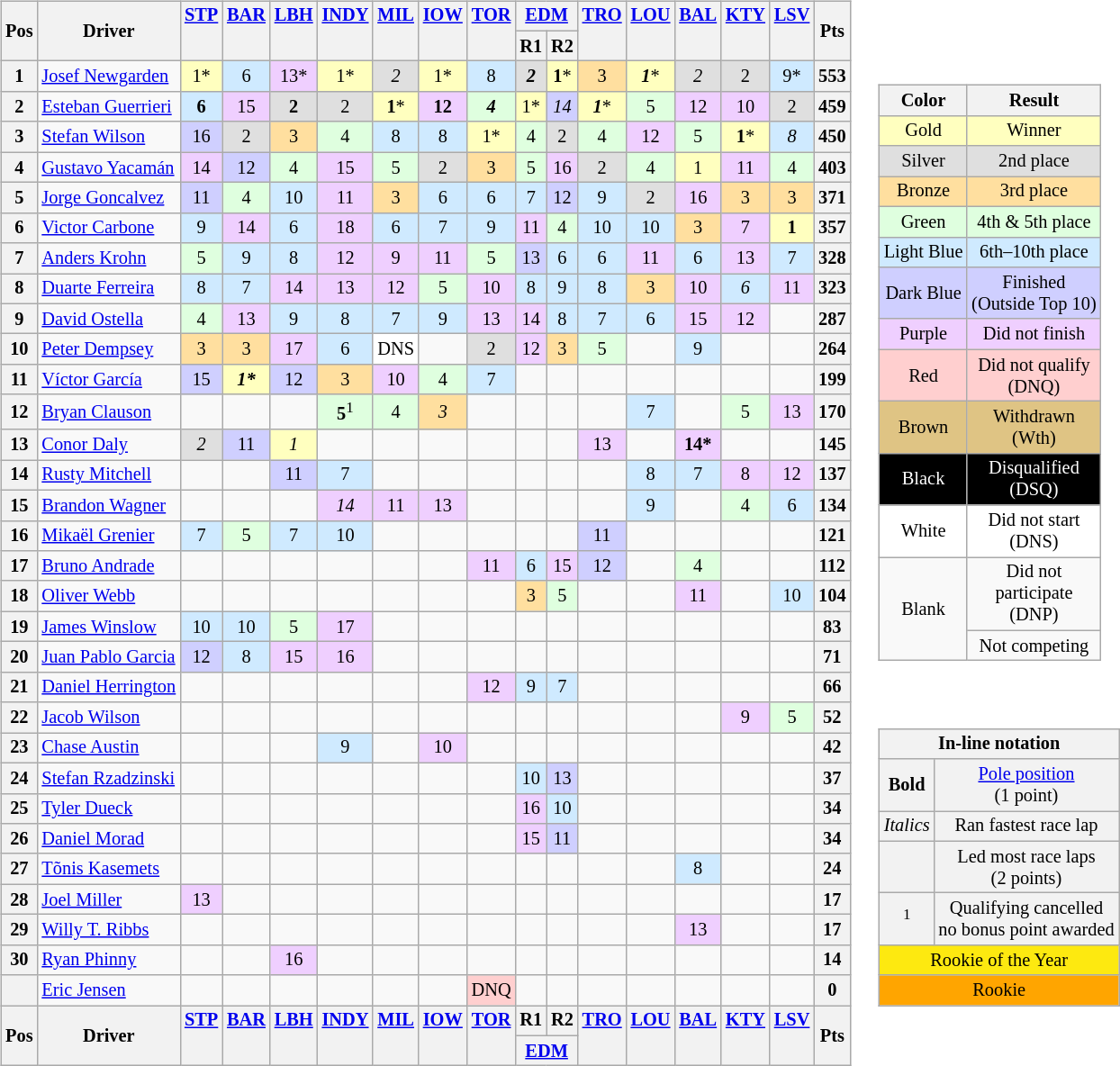<table>
<tr>
<td valign="top"><br><table class="wikitable" style="font-size: 85%; text-align:center">
<tr valign="top">
<th rowspan="2" valign="middle">Pos</th>
<th rowspan="2" valign="middle">Driver</th>
<th rowspan="2"><a href='#'>STP</a><br></th>
<th rowspan="2"><a href='#'>BAR</a><br></th>
<th rowspan="2"><a href='#'>LBH</a><br></th>
<th rowspan="2"><a href='#'>INDY</a><br></th>
<th rowspan="2"><a href='#'>MIL</a><br></th>
<th rowspan="2"><a href='#'>IOW</a><br></th>
<th rowspan="2"><a href='#'>TOR</a><br></th>
<th colspan="2"><a href='#'>EDM</a> </th>
<th rowspan="2"><a href='#'>TRO</a><br></th>
<th rowspan="2"><a href='#'>LOU</a><br></th>
<th rowspan="2"><a href='#'>BAL</a><br></th>
<th rowspan="2"><a href='#'>KTY</a><br></th>
<th rowspan="2"><a href='#'>LSV</a><br></th>
<th rowspan="2" valign="middle">Pts</th>
</tr>
<tr>
<th>R1</th>
<th>R2</th>
</tr>
<tr>
<th>1</th>
<td align="left"> <a href='#'>Josef Newgarden</a> </td>
<td style="background:#FFFFBF;">1*</td>
<td style="background:#CFEAFF;">6</td>
<td style="background:#EFCFFF;">13*</td>
<td style="background:#FFFFBF;">1*</td>
<td style="background:#DFDFDF;"><em>2</em></td>
<td style="background:#FFFFBF;">1*</td>
<td style="background:#CFEAFF;">8</td>
<td style="background:#DFDFDF;"><strong><em>2</em></strong></td>
<td style="background:#FFFFBF;"><strong>1</strong>*</td>
<td style="background:#FFDF9F;">3</td>
<td style="background:#FFFFBF;"><strong><em>1</em></strong>*</td>
<td style="background:#DFDFDF;"><em>2</em></td>
<td style="background:#DFDFDF;">2</td>
<td style="background:#CFEAFF;">9*</td>
<th>553</th>
</tr>
<tr>
<th>2</th>
<td align="left"> <a href='#'>Esteban Guerrieri</a> </td>
<td style="background:#CFEAFF;"><strong>6</strong></td>
<td style="background:#EFCFFF;">15</td>
<td style="background:#DFDFDF;"><strong>2</strong></td>
<td style="background:#DFDFDF;">2</td>
<td style="background:#FFFFBF;"><strong>1</strong>*</td>
<td style="background:#EFCFFF;"><strong>12</strong></td>
<td style="background:#DFFFDF;"><strong><em>4</em></strong></td>
<td style="background:#FFFFBF;">1*</td>
<td style="background:#CFCFFF;"><em>14</em></td>
<td style="background:#FFFFBF;"><strong><em>1</em></strong>*</td>
<td style="background:#DFFFDF;">5</td>
<td style="background:#EFCFFF;">12</td>
<td style="background:#EFCFFF;">10</td>
<td style="background:#DFDFDF;">2</td>
<th>459</th>
</tr>
<tr>
<th>3</th>
<td align="left"> <a href='#'>Stefan Wilson</a></td>
<td style="background:#CFCFFF;">16</td>
<td style="background:#DFDFDF;">2</td>
<td style="background:#FFDF9F;">3</td>
<td style="background:#DFFFDF;">4</td>
<td style="background:#CFEAFF;">8</td>
<td style="background:#CFEAFF;">8</td>
<td style="background:#FFFFBF;">1*</td>
<td style="background:#DFFFDF;">4</td>
<td style="background:#DFDFDF;">2</td>
<td style="background:#DFFFDF;">4</td>
<td style="background:#EFCFFF;">12</td>
<td style="background:#DFFFDF;">5</td>
<td style="background:#FFFFBF;"><strong>1</strong>*</td>
<td style="background:#CFEAFF;"><em>8</em></td>
<th>450</th>
</tr>
<tr>
<th>4</th>
<td align="left"> <a href='#'>Gustavo Yacamán</a></td>
<td style="background:#EFCFFF;">14</td>
<td style="background:#CFCFFF;">12</td>
<td style="background:#DFFFDF;">4</td>
<td style="background:#EFCFFF;">15</td>
<td style="background:#DFFFDF;">5</td>
<td style="background:#DFDFDF;">2</td>
<td style="background:#FFDF9F;">3</td>
<td style="background:#DFFFDF;">5</td>
<td style="background:#EFCFFF;">16</td>
<td style="background:#DFDFDF;">2</td>
<td style="background:#DFFFDF;">4</td>
<td style="background:#FFFFBF;">1</td>
<td style="background:#EFCFFF;">11</td>
<td style="background:#DFFFDF;">4</td>
<th>403</th>
</tr>
<tr>
<th>5</th>
<td align="left"> <a href='#'>Jorge Goncalvez</a> </td>
<td style="background:#CFCFFF;">11</td>
<td style="background:#DFFFDF;">4</td>
<td style="background:#CFEAFF;">10</td>
<td style="background:#EFCFFF;">11</td>
<td style="background:#FFDF9F;">3</td>
<td style="background:#CFEAFF;">6</td>
<td style="background:#CFEAFF;">6</td>
<td style="background:#CFEAFF;">7</td>
<td style="background:#CFCFFF;">12</td>
<td style="background:#CFEAFF;">9</td>
<td style="background:#DFDFDF;">2</td>
<td style="background:#EFCFFF;">16</td>
<td style="background:#FFDF9F;">3</td>
<td style="background:#FFDF9F;">3</td>
<th>371</th>
</tr>
<tr>
<th>6</th>
<td align="left"> <a href='#'>Victor Carbone</a> </td>
<td style="background:#CFEAFF;">9</td>
<td style="background:#EFCFFF;">14</td>
<td style="background:#CFEAFF;">6</td>
<td style="background:#EFCFFF;">18</td>
<td style="background:#CFEAFF;">6</td>
<td style="background:#CFEAFF;">7</td>
<td style="background:#CFEAFF;">9</td>
<td style="background:#EFCFFF;">11</td>
<td style="background:#DFFFDF;">4</td>
<td style="background:#CFEAFF;">10</td>
<td style="background:#CFEAFF;">10</td>
<td style="background:#FFDF9F;">3</td>
<td style="background:#EFCFFF;">7</td>
<td style="background:#FFFFBF;"><strong>1</strong></td>
<th>357</th>
</tr>
<tr>
<th>7</th>
<td align="left"> <a href='#'>Anders Krohn</a> </td>
<td style="background:#DFFFDF;">5</td>
<td style="background:#CFEAFF;">9</td>
<td style="background:#CFEAFF;">8</td>
<td style="background:#EFCFFF;">12</td>
<td style="background:#EFCFFF;">9</td>
<td style="background:#EFCFFF;">11</td>
<td style="background:#DFFFDF;">5</td>
<td style="background:#CFCFFF;">13</td>
<td style="background:#CFEAFF;">6</td>
<td style="background:#CFEAFF;">6</td>
<td style="background:#EFCFFF;">11</td>
<td style="background:#CFEAFF;">6</td>
<td style="background:#EFCFFF;">13</td>
<td style="background:#CFEAFF;">7</td>
<th>328</th>
</tr>
<tr>
<th>8</th>
<td align="left"> <a href='#'>Duarte Ferreira</a> </td>
<td style="background:#CFEAFF;">8</td>
<td style="background:#CFEAFF;">7</td>
<td style="background:#EFCFFF;">14</td>
<td style="background:#EFCFFF;">13</td>
<td style="background:#EFCFFF;">12</td>
<td style="background:#DFFFDF;">5</td>
<td style="background:#EFCFFF;">10</td>
<td style="background:#CFEAFF;">8</td>
<td style="background:#CFEAFF;">9</td>
<td style="background:#CFEAFF;">8</td>
<td style="background:#FFDF9F;">3</td>
<td style="background:#EFCFFF;">10</td>
<td style="background:#CFEAFF;"><em>6</em></td>
<td style="background:#EFCFFF;">11</td>
<th>323</th>
</tr>
<tr>
<th>9</th>
<td align="left"> <a href='#'>David Ostella</a> </td>
<td style="background:#DFFFDF;">4</td>
<td style="background:#EFCFFF;">13</td>
<td style="background:#CFEAFF;">9</td>
<td style="background:#CFEAFF;">8</td>
<td style="background:#CFEAFF;">7</td>
<td style="background:#CFEAFF;">9</td>
<td style="background:#EFCFFF;">13</td>
<td style="background:#EFCFFF;">14</td>
<td style="background:#CFEAFF;">8</td>
<td style="background:#CFEAFF;">7</td>
<td style="background:#CFEAFF;">6</td>
<td style="background:#EFCFFF;">15</td>
<td style="background:#EFCFFF;">12</td>
<td></td>
<th>287</th>
</tr>
<tr>
<th>10</th>
<td align="left"> <a href='#'>Peter Dempsey</a> </td>
<td style="background:#FFDF9F;">3</td>
<td style="background:#FFDF9F;">3</td>
<td style="background:#EFCFFF;">17</td>
<td style="background:#CFEAFF;">6</td>
<td style="background:#FFFFFF;">DNS</td>
<td></td>
<td style="background:#DFDFDF;">2</td>
<td style="background:#EFCFFF;">12</td>
<td style="background:#FFDF9F;">3</td>
<td style="background:#DFFFDF;">5</td>
<td></td>
<td style="background:#CFEAFF;">9</td>
<td></td>
<td></td>
<th>264</th>
</tr>
<tr>
<th>11</th>
<td align="left"> <a href='#'>Víctor García</a> </td>
<td style="background:#CFCFFF;">15</td>
<td style="background:#FFFFBF;"><strong><em>1*</em></strong></td>
<td style="background:#CFCFFF;">12</td>
<td style="background:#FFDF9F;">3</td>
<td style="background:#EFCFFF;">10</td>
<td style="background:#DFFFDF;">4</td>
<td style="background:#CFEAFF;">7</td>
<td></td>
<td></td>
<td></td>
<td></td>
<td></td>
<td></td>
<td></td>
<th>199</th>
</tr>
<tr>
<th>12</th>
<td align="left"> <a href='#'>Bryan Clauson</a> </td>
<td></td>
<td></td>
<td></td>
<td style="background:#DFFFDF;"><strong>5</strong><sup>1</sup></td>
<td style="background:#DFFFDF;">4</td>
<td style="background:#FFDF9F;"><em>3</em></td>
<td></td>
<td></td>
<td></td>
<td></td>
<td style="background:#CFEAFF;">7</td>
<td></td>
<td style="background:#DFFFDF;">5</td>
<td style="background:#EFCFFF;">13</td>
<th>170</th>
</tr>
<tr>
<th>13</th>
<td align="left"> <a href='#'>Conor Daly</a> </td>
<td style="background:#DFDFDF;"><em>2</em></td>
<td style="background:#CFCFFF;">11</td>
<td style="background:#FFFFBF;"><em>1</em></td>
<td></td>
<td></td>
<td></td>
<td></td>
<td></td>
<td></td>
<td style="background:#EFCFFF;">13</td>
<td></td>
<td style="background:#EFCFFF;"><strong>14*</strong></td>
<td></td>
<td></td>
<th>145</th>
</tr>
<tr>
<th>14</th>
<td align="left"> <a href='#'>Rusty Mitchell</a> </td>
<td></td>
<td></td>
<td style="background:#CFCFFF;">11</td>
<td style="background:#CFEAFF;">7</td>
<td></td>
<td></td>
<td></td>
<td></td>
<td></td>
<td></td>
<td style="background:#CFEAFF;">8</td>
<td style="background:#CFEAFF;">7</td>
<td style="background:#EFCFFF;">8</td>
<td style="background:#EFCFFF;">12</td>
<th>137</th>
</tr>
<tr>
<th>15</th>
<td align="left"> <a href='#'>Brandon Wagner</a></td>
<td></td>
<td></td>
<td></td>
<td style="background:#EFCFFF;"><em>14</em></td>
<td style="background:#EFCFFF;">11</td>
<td style="background:#EFCFFF;">13</td>
<td></td>
<td></td>
<td></td>
<td></td>
<td style="background:#CFEAFF;">9</td>
<td></td>
<td style="background:#DFFFDF;">4</td>
<td style="background:#CFEAFF;">6</td>
<th>134</th>
</tr>
<tr>
<th>16</th>
<td align="left"> <a href='#'>Mikaël Grenier</a> </td>
<td style="background:#CFEAFF;">7</td>
<td style="background:#DFFFDF;">5</td>
<td style="background:#CFEAFF;">7</td>
<td style="background:#CFEAFF;">10</td>
<td></td>
<td></td>
<td></td>
<td></td>
<td></td>
<td style="background:#CFCFFF;">11</td>
<td></td>
<td></td>
<td></td>
<td></td>
<th>121</th>
</tr>
<tr>
<th>17</th>
<td align="left"> <a href='#'>Bruno Andrade</a> </td>
<td></td>
<td></td>
<td></td>
<td></td>
<td></td>
<td></td>
<td style="background:#EFCFFF;">11</td>
<td style="background:#CFEAFF;">6</td>
<td style="background:#EFCFFF;">15</td>
<td style="background:#CFCFFF;">12</td>
<td></td>
<td style="background:#DFFFDF;">4</td>
<td></td>
<td></td>
<th>112</th>
</tr>
<tr>
<th>18</th>
<td align="left"> <a href='#'>Oliver Webb</a> </td>
<td></td>
<td></td>
<td></td>
<td></td>
<td></td>
<td></td>
<td></td>
<td style="background:#FFDF9F;">3</td>
<td style="background:#DFFFDF;">5</td>
<td></td>
<td></td>
<td style="background:#EFCFFF;">11</td>
<td></td>
<td style="background:#CFEAFF;">10</td>
<th>104</th>
</tr>
<tr>
<th>19</th>
<td align="left"> <a href='#'>James Winslow</a> </td>
<td style="background:#CFEAFF;">10</td>
<td style="background:#CFEAFF;">10</td>
<td style="background:#DFFFDF;">5</td>
<td style="background:#EFCFFF;">17</td>
<td></td>
<td></td>
<td></td>
<td></td>
<td></td>
<td></td>
<td></td>
<td></td>
<td></td>
<td></td>
<th>83</th>
</tr>
<tr>
<th>20</th>
<td align="left"> <a href='#'>Juan Pablo Garcia</a> </td>
<td style="background:#CFCFFF;">12</td>
<td style="background:#CFEAFF;">8</td>
<td style="background:#EFCFFF;">15</td>
<td style="background:#EFCFFF;">16</td>
<td></td>
<td></td>
<td></td>
<td></td>
<td></td>
<td></td>
<td></td>
<td></td>
<td></td>
<td></td>
<th>71</th>
</tr>
<tr>
<th>21</th>
<td align="left"> <a href='#'>Daniel Herrington</a></td>
<td></td>
<td></td>
<td></td>
<td></td>
<td></td>
<td></td>
<td style="background:#EFCFFF;">12</td>
<td style="background:#CFEAFF;">9</td>
<td style="background:#CFEAFF;">7</td>
<td></td>
<td></td>
<td></td>
<td></td>
<td></td>
<th>66</th>
</tr>
<tr>
<th>22</th>
<td align="left"> <a href='#'>Jacob Wilson</a> </td>
<td></td>
<td></td>
<td></td>
<td></td>
<td></td>
<td></td>
<td></td>
<td></td>
<td></td>
<td></td>
<td></td>
<td></td>
<td style="background:#EFCFFF;">9</td>
<td style="background:#DFFFDF;">5</td>
<th>52</th>
</tr>
<tr>
<th>23</th>
<td align="left"> <a href='#'>Chase Austin</a> </td>
<td></td>
<td></td>
<td></td>
<td style="background:#CFEAFF;">9</td>
<td></td>
<td style="background:#EFCFFF;">10</td>
<td></td>
<td></td>
<td></td>
<td></td>
<td></td>
<td></td>
<td></td>
<td></td>
<th>42</th>
</tr>
<tr>
<th>24</th>
<td align="left"> <a href='#'>Stefan Rzadzinski</a> </td>
<td></td>
<td></td>
<td></td>
<td></td>
<td></td>
<td></td>
<td></td>
<td style="background:#CFEAFF;">10</td>
<td style="background:#CFCFFF;">13</td>
<td></td>
<td></td>
<td></td>
<td></td>
<td></td>
<th>37</th>
</tr>
<tr>
<th>25</th>
<td align="left"> <a href='#'>Tyler Dueck</a> </td>
<td></td>
<td></td>
<td></td>
<td></td>
<td></td>
<td></td>
<td></td>
<td style="background:#EFCFFF;">16</td>
<td style="background:#CFEAFF;">10</td>
<td></td>
<td></td>
<td></td>
<td></td>
<td></td>
<th>34</th>
</tr>
<tr>
<th>26</th>
<td align="left"> <a href='#'>Daniel Morad</a> </td>
<td></td>
<td></td>
<td></td>
<td></td>
<td></td>
<td></td>
<td></td>
<td style="background:#EFCFFF;">15</td>
<td style="background:#CFCFFF;">11</td>
<td></td>
<td></td>
<td></td>
<td></td>
<td></td>
<th>34</th>
</tr>
<tr>
<th>27</th>
<td align="left"> <a href='#'>Tõnis Kasemets</a> </td>
<td></td>
<td></td>
<td></td>
<td></td>
<td></td>
<td></td>
<td></td>
<td></td>
<td></td>
<td></td>
<td></td>
<td style="background:#CFEAFF;">8</td>
<td></td>
<td></td>
<th>24</th>
</tr>
<tr>
<th>28</th>
<td align="left"> <a href='#'>Joel Miller</a> </td>
<td style="background:#EFCFFF;">13</td>
<td></td>
<td></td>
<td></td>
<td></td>
<td></td>
<td></td>
<td></td>
<td></td>
<td></td>
<td></td>
<td></td>
<td></td>
<td></td>
<th>17</th>
</tr>
<tr>
<th>29</th>
<td align="left"> <a href='#'>Willy T. Ribbs</a></td>
<td></td>
<td></td>
<td></td>
<td></td>
<td></td>
<td></td>
<td></td>
<td></td>
<td></td>
<td></td>
<td></td>
<td style="background:#EFCFFF;">13</td>
<td></td>
<td></td>
<th>17</th>
</tr>
<tr>
<th>30</th>
<td align="left"> <a href='#'>Ryan Phinny</a> </td>
<td></td>
<td></td>
<td style="background:#EFCFFF;">16</td>
<td></td>
<td></td>
<td></td>
<td></td>
<td></td>
<td></td>
<td></td>
<td></td>
<td></td>
<td></td>
<td></td>
<th>14</th>
</tr>
<tr>
<th></th>
<td align="left"> <a href='#'>Eric Jensen</a> </td>
<td></td>
<td></td>
<td></td>
<td></td>
<td></td>
<td></td>
<td style="background:#FFCFCF;">DNQ</td>
<td></td>
<td></td>
<td></td>
<td></td>
<td></td>
<td></td>
<td></td>
<th>0</th>
</tr>
<tr valign="top">
<th rowspan="2" valign="middle">Pos</th>
<th rowspan="2" valign="middle">Driver</th>
<th rowspan="2"><a href='#'>STP</a><br></th>
<th rowspan="2"><a href='#'>BAR</a><br></th>
<th rowspan="2"><a href='#'>LBH</a><br></th>
<th rowspan="2"><a href='#'>INDY</a><br></th>
<th rowspan="2"><a href='#'>MIL</a><br></th>
<th rowspan="2"><a href='#'>IOW</a><br></th>
<th rowspan="2"><a href='#'>TOR</a><br></th>
<th>R1</th>
<th>R2</th>
<th rowspan="2"><a href='#'>TRO</a><br></th>
<th rowspan="2"><a href='#'>LOU</a><br></th>
<th rowspan="2"><a href='#'>BAL</a><br></th>
<th rowspan="2"><a href='#'>KTY</a><br></th>
<th rowspan="2"><a href='#'>LSV</a><br></th>
<th rowspan="2" valign="middle">Pts</th>
</tr>
<tr>
<th colspan="2"><a href='#'>EDM</a> </th>
</tr>
</table>
</td>
<td><br><table>
<tr>
<td><br><table style="margin-right:0; font-size:85%; text-align:center;" class="wikitable">
<tr>
<th>Color</th>
<th>Result</th>
</tr>
<tr style="background:#FFFFBF;">
<td>Gold</td>
<td>Winner</td>
</tr>
<tr style="background:#DFDFDF;">
<td>Silver</td>
<td>2nd place</td>
</tr>
<tr style="background:#FFDF9F;">
<td>Bronze</td>
<td>3rd place</td>
</tr>
<tr style="background:#DFFFDF;">
<td>Green</td>
<td>4th & 5th place</td>
</tr>
<tr style="background:#CFEAFF;">
<td>Light Blue</td>
<td>6th–10th place</td>
</tr>
<tr style="background:#CFCFFF;">
<td>Dark Blue</td>
<td>Finished<br>(Outside Top 10)</td>
</tr>
<tr style="background:#EFCFFF;">
<td>Purple</td>
<td>Did not finish</td>
</tr>
<tr style="background:#FFCFCF;">
<td>Red</td>
<td>Did not qualify<br>(DNQ)</td>
</tr>
<tr style="background:#DFC484;">
<td>Brown</td>
<td>Withdrawn<br>(Wth)</td>
</tr>
<tr style="background:#000000; color:white">
<td>Black</td>
<td>Disqualified<br>(DSQ)</td>
</tr>
<tr style="background:#FFFFFF;">
<td>White</td>
<td>Did not start<br>(DNS)</td>
</tr>
<tr>
<td rowspan=2>Blank</td>
<td>Did not<br>participate<br>(DNP)</td>
</tr>
<tr>
<td>Not competing</td>
</tr>
</table>
</td>
</tr>
<tr>
<td><br><table style="margin-right:0; font-size:85%; text-align:center;" class="wikitable">
<tr>
<td style="background:#F2F2F2;" align=center colspan=2><strong>In-line notation</strong></td>
</tr>
<tr>
<td style="background:#F2F2F2;" align=center><strong>Bold</strong></td>
<td style="background:#F2F2F2;" align=center><a href='#'>Pole position</a><br>(1 point)</td>
</tr>
<tr>
<td style="background:#F2F2F2;" align=center><em>Italics</em></td>
<td style="background:#F2F2F2;" align=center>Ran fastest race lap</td>
</tr>
<tr>
<td style="background:#F2F2F2;" align=center></td>
<td style="background:#F2F2F2;" align=center>Led most race laps<br>(2 points)</td>
</tr>
<tr>
<td style="background:#F2F2F2;" align=center><sup>1</sup></td>
<td style="background:#F2F2F2;" align=center>Qualifying cancelled<br>no bonus point awarded</td>
</tr>
<tr>
<td style="background:#FDE910;" align=center colspan=2>Rookie of the Year</td>
</tr>
<tr>
<td style="background:Orange;" align=center colspan=2>Rookie</td>
</tr>
</table>
</td>
</tr>
</table>
</td>
</tr>
</table>
